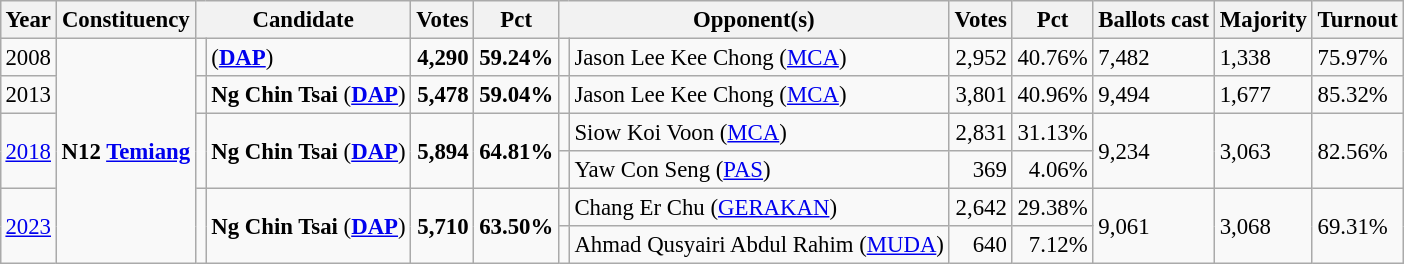<table class="wikitable" style="margin:0.5em ; font-size:95%">
<tr>
<th>Year</th>
<th>Constituency</th>
<th colspan=2>Candidate</th>
<th>Votes</th>
<th>Pct</th>
<th colspan=2>Opponent(s)</th>
<th>Votes</th>
<th>Pct</th>
<th>Ballots cast</th>
<th>Majority</th>
<th>Turnout</th>
</tr>
<tr>
<td>2008</td>
<td rowspan=6><strong>N12 <a href='#'>Temiang</a></strong></td>
<td></td>
<td> (<a href='#'><strong>DAP</strong></a>)</td>
<td align=right><strong>4,290</strong></td>
<td><strong>59.24%</strong></td>
<td></td>
<td>Jason Lee Kee Chong (<a href='#'>MCA</a>)</td>
<td align=right>2,952</td>
<td>40.76%</td>
<td>7,482</td>
<td>1,338</td>
<td>75.97%</td>
</tr>
<tr>
<td>2013</td>
<td></td>
<td><strong>Ng Chin Tsai</strong> (<a href='#'><strong>DAP</strong></a>)</td>
<td align=right><strong>5,478</strong></td>
<td><strong>59.04%</strong></td>
<td></td>
<td>Jason Lee Kee Chong (<a href='#'>MCA</a>)</td>
<td align=right>3,801</td>
<td>40.96%</td>
<td>9,494</td>
<td>1,677</td>
<td>85.32%</td>
</tr>
<tr>
<td rowspan=2><a href='#'>2018</a></td>
<td rowspan=2 ></td>
<td rowspan=2><strong>Ng Chin Tsai</strong> (<a href='#'><strong>DAP</strong></a>)</td>
<td rowspan=2 align=right><strong>5,894</strong></td>
<td rowspan=2><strong>64.81%</strong></td>
<td></td>
<td>Siow Koi Voon (<a href='#'>MCA</a>)</td>
<td align=right>2,831</td>
<td>31.13%</td>
<td rowspan=2>9,234</td>
<td rowspan=2>3,063</td>
<td rowspan=2>82.56%</td>
</tr>
<tr>
<td></td>
<td>Yaw Con Seng (<a href='#'>PAS</a>)</td>
<td align=right>369</td>
<td align=right>4.06%</td>
</tr>
<tr>
<td rowspan=2><a href='#'>2023</a></td>
<td rowspan=2 ></td>
<td rowspan=2><strong>Ng Chin Tsai</strong> (<a href='#'><strong>DAP</strong></a>)</td>
<td rowspan=2 align=right><strong>5,710</strong></td>
<td rowspan=2><strong>63.50%</strong></td>
<td bgcolor=></td>
<td>Chang Er Chu (<a href='#'>GERAKAN</a>)</td>
<td align=right>2,642</td>
<td>29.38%</td>
<td rowspan=2>9,061</td>
<td rowspan=2>3,068</td>
<td rowspan=2>69.31%</td>
</tr>
<tr>
<td bgcolor=></td>
<td>Ahmad Qusyairi Abdul Rahim (<a href='#'>MUDA</a>)</td>
<td align=right>640</td>
<td align=right>7.12%</td>
</tr>
</table>
